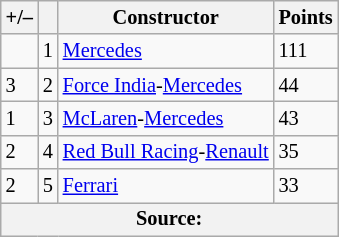<table class="wikitable" style="font-size: 85%;">
<tr>
<th scope="col">+/–</th>
<th scope="col"></th>
<th scope="col">Constructor</th>
<th scope="col">Points</th>
</tr>
<tr>
<td></td>
<td align="center">1</td>
<td> <a href='#'>Mercedes</a></td>
<td>111</td>
</tr>
<tr>
<td> 3</td>
<td align="center">2</td>
<td> <a href='#'>Force India</a>-<a href='#'>Mercedes</a></td>
<td>44</td>
</tr>
<tr>
<td> 1</td>
<td align="center">3</td>
<td> <a href='#'>McLaren</a>-<a href='#'>Mercedes</a></td>
<td>43</td>
</tr>
<tr>
<td> 2</td>
<td align="center">4</td>
<td> <a href='#'>Red Bull Racing</a>-<a href='#'>Renault</a></td>
<td>35</td>
</tr>
<tr>
<td> 2</td>
<td align="center">5</td>
<td> <a href='#'>Ferrari</a></td>
<td>33</td>
</tr>
<tr>
<th colspan=4>Source:</th>
</tr>
</table>
